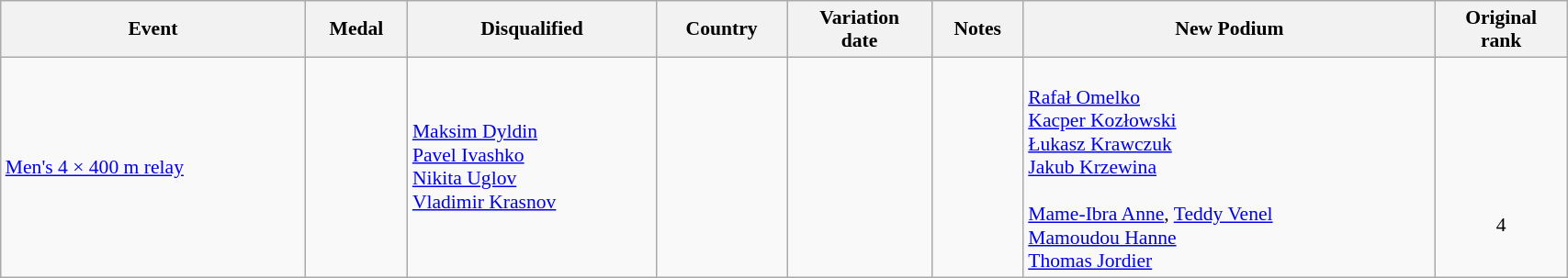<table class="wikitable sortable" style="width:90%; font-size:90%; text-align:left;">
<tr>
<th>Event</th>
<th>Medal</th>
<th>Disqualified</th>
<th>Country</th>
<th>Variation <br>date</th>
<th>Notes</th>
<th>New Podium</th>
<th>Original<br>rank</th>
</tr>
<tr>
<td><a href='#'>Men's 4 × 400 m relay</a></td>
<td align=center></td>
<td><a href='#'>Maksim Dyldin</a><br><a href='#'>Pavel Ivashko</a><br><a href='#'>Nikita Uglov</a><br><a href='#'>Vladimir Krasnov</a></td>
<td align=left></td>
<td align=center></td>
<td align=center></td>
<td> <br><a href='#'>Rafał Omelko</a><br><a href='#'>Kacper Kozłowski</a><br><a href='#'>Łukasz Krawczuk</a><br><a href='#'>Jakub Krzewina</a><br> <br><a href='#'>Mame-Ibra Anne</a>, <a href='#'>Teddy Venel</a><br><a href='#'>Mamoudou Hanne</a><br><a href='#'>Thomas Jordier</a></td>
<td align=center> <br><br><br><br><br> 4</td>
</tr>
</table>
